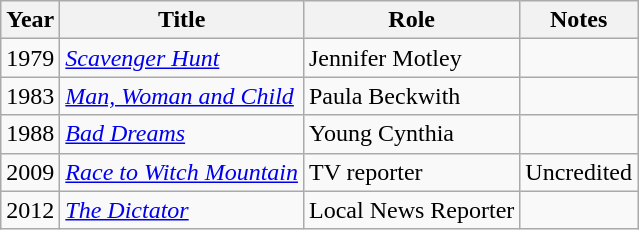<table class="wikitable sortable">
<tr>
<th>Year</th>
<th>Title</th>
<th>Role</th>
<th class="unsortable">Notes</th>
</tr>
<tr>
<td>1979</td>
<td><em><a href='#'>Scavenger Hunt</a></em></td>
<td>Jennifer Motley</td>
<td></td>
</tr>
<tr>
<td>1983</td>
<td><em><a href='#'>Man, Woman and Child</a></em></td>
<td>Paula Beckwith</td>
<td></td>
</tr>
<tr>
<td>1988</td>
<td><em><a href='#'>Bad Dreams</a></em></td>
<td>Young Cynthia</td>
<td></td>
</tr>
<tr>
<td>2009</td>
<td><em><a href='#'>Race to Witch Mountain</a></em></td>
<td>TV reporter</td>
<td>Uncredited</td>
</tr>
<tr>
<td>2012</td>
<td><em><a href='#'>The Dictator</a></em></td>
<td>Local News Reporter</td>
<td></td>
</tr>
</table>
